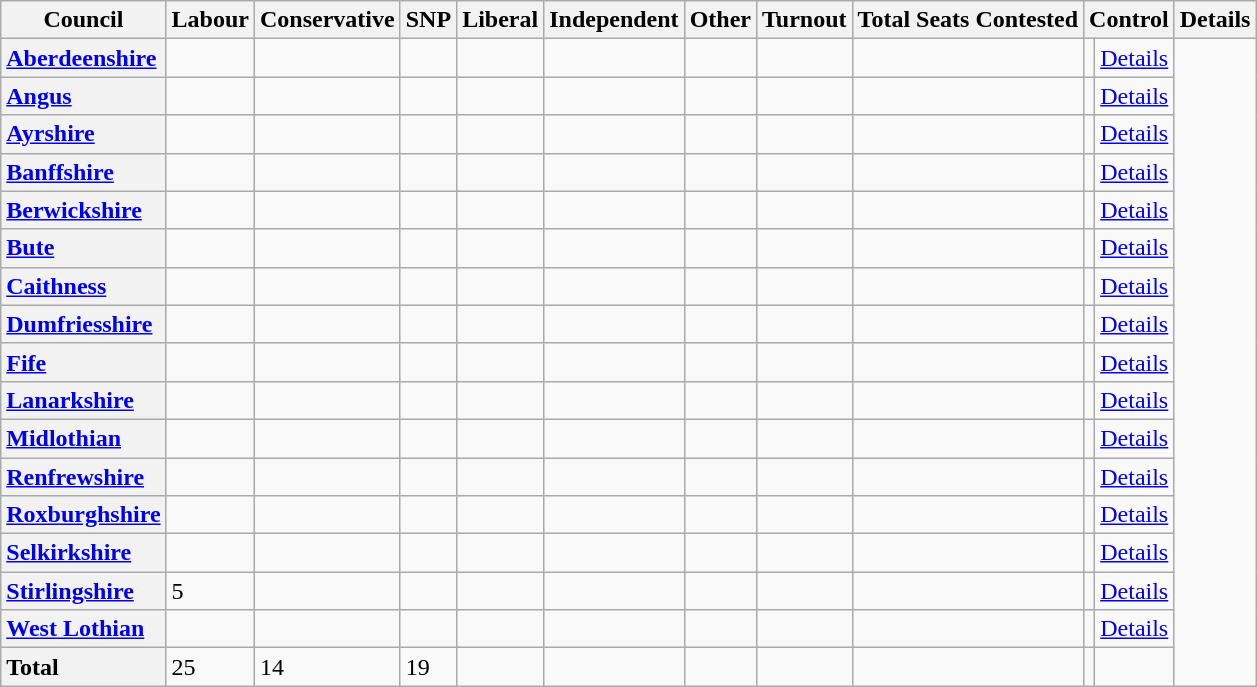<table class="wikitable">
<tr>
<th scope="col">Council</th>
<th scope="col">Labour</th>
<th scope="col">Conservative</th>
<th scope="col">SNP</th>
<th scope="col">Liberal</th>
<th scope="col">Independent</th>
<th scope="col">Other</th>
<th scope="col">Turnout</th>
<th scope="col">Total Seats Contested</th>
<th scope="col" colspan=2>Control<br></th>
<th scope="col">Details</th>
</tr>
<tr>
<th scope="row" style="text-align: left;"><a href='#'>Aberdeenshire</a></th>
<td></td>
<td></td>
<td></td>
<td></td>
<td></td>
<td></td>
<td></td>
<td></td>
<td></td>
<td><a href='#'>Details</a></td>
</tr>
<tr>
<th scope="row" style="text-align: left;"><a href='#'>Angus</a></th>
<td></td>
<td></td>
<td></td>
<td></td>
<td></td>
<td></td>
<td></td>
<td></td>
<td></td>
<td><a href='#'>Details</a></td>
</tr>
<tr>
<th scope="row" style="text-align: left;"><a href='#'>Ayrshire</a></th>
<td></td>
<td></td>
<td></td>
<td></td>
<td></td>
<td></td>
<td></td>
<td></td>
<td></td>
<td><a href='#'>Details</a></td>
</tr>
<tr>
<th scope="row" style="text-align: left;"><a href='#'>Banffshire</a></th>
<td></td>
<td></td>
<td></td>
<td></td>
<td></td>
<td></td>
<td></td>
<td></td>
<td></td>
<td><a href='#'>Details</a></td>
</tr>
<tr>
<th scope="row" style="text-align: left;"><a href='#'>Berwickshire</a></th>
<td></td>
<td></td>
<td></td>
<td></td>
<td></td>
<td></td>
<td></td>
<td></td>
<td></td>
<td><a href='#'>Details</a></td>
</tr>
<tr>
<th scope="row" style="text-align: left;"><a href='#'>Bute</a></th>
<td></td>
<td></td>
<td></td>
<td></td>
<td></td>
<td></td>
<td></td>
<td></td>
<td></td>
<td><a href='#'>Details</a></td>
</tr>
<tr>
<th scope="row" style="text-align: left;"><a href='#'>Caithness</a></th>
<td></td>
<td></td>
<td></td>
<td></td>
<td></td>
<td></td>
<td></td>
<td></td>
<td></td>
<td><a href='#'>Details</a></td>
</tr>
<tr>
<th scope="row" style="text-align: left;"><a href='#'>Dumfriesshire</a></th>
<td></td>
<td></td>
<td></td>
<td></td>
<td></td>
<td></td>
<td></td>
<td></td>
<td></td>
<td><a href='#'>Details</a></td>
</tr>
<tr>
<th scope="row" style="text-align: left;"><a href='#'>Fife</a></th>
<td></td>
<td></td>
<td></td>
<td></td>
<td></td>
<td></td>
<td></td>
<td></td>
<td></td>
<td><a href='#'>Details</a></td>
</tr>
<tr>
<th scope="row" style="text-align: left;"><a href='#'>Lanarkshire</a></th>
<td></td>
<td></td>
<td></td>
<td></td>
<td></td>
<td></td>
<td></td>
<td></td>
<td></td>
<td><a href='#'>Details</a></td>
</tr>
<tr>
<th scope="row" style="text-align: left;"><a href='#'>Midlothian</a></th>
<td></td>
<td></td>
<td></td>
<td></td>
<td></td>
<td></td>
<td></td>
<td></td>
<td></td>
<td><a href='#'>Details</a></td>
</tr>
<tr>
<th scope="row" style="text-align: left;"><a href='#'>Renfrewshire</a></th>
<td></td>
<td></td>
<td></td>
<td></td>
<td></td>
<td></td>
<td></td>
<td></td>
<td></td>
<td><a href='#'>Details</a></td>
</tr>
<tr>
<th scope="row" style="text-align: left;"><a href='#'>Roxburghshire</a></th>
<td></td>
<td></td>
<td></td>
<td></td>
<td></td>
<td></td>
<td></td>
<td></td>
<td></td>
<td><a href='#'>Details</a></td>
</tr>
<tr>
<th scope="row" style="text-align: left;"><a href='#'>Selkirkshire</a></th>
<td></td>
<td></td>
<td></td>
<td></td>
<td></td>
<td></td>
<td></td>
<td></td>
<td></td>
<td><a href='#'>Details</a></td>
</tr>
<tr>
<th scope="row" style="text-align: left;"><a href='#'>Stirlingshire</a></th>
<td>5</td>
<td></td>
<td></td>
<td></td>
<td></td>
<td></td>
<td></td>
<td></td>
<td></td>
<td><a href='#'>Details</a></td>
</tr>
<tr>
<th scope="row" style="text-align: left;"><a href='#'>West Lothian</a></th>
<td></td>
<td></td>
<td></td>
<td></td>
<td></td>
<td></td>
<td></td>
<td></td>
<td></td>
<td><a href='#'>Details</a></td>
</tr>
<tr>
<th scope="row" style="text-align: left;">Total</th>
<td>25</td>
<td>14</td>
<td>19</td>
<td></td>
<td></td>
<td></td>
<td></td>
<td></td>
<td></td>
<td></td>
</tr>
</table>
